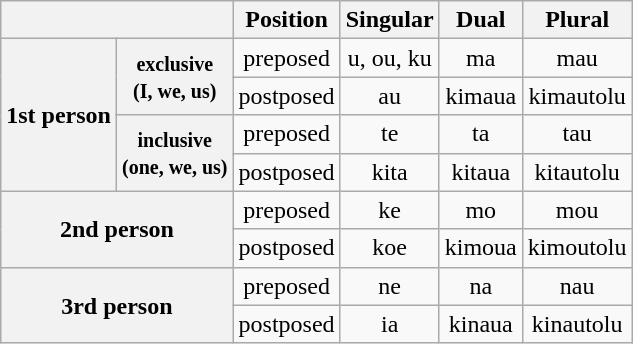<table class="wikitable">
<tr>
<th colspan=2></th>
<th>Position</th>
<th>Singular</th>
<th>Dual</th>
<th>Plural</th>
</tr>
<tr align=center>
<th rowspan=4>1st person</th>
<th rowspan=2><small>exclusive <br>(I, we, us)</small></th>
<td>preposed</td>
<td>u, ou, ku</td>
<td>ma</td>
<td>mau</td>
</tr>
<tr align=center>
<td>postposed</td>
<td>au</td>
<td>kimaua</td>
<td>kimautolu</td>
</tr>
<tr align=center>
<th rowspan=2><small>inclusive<br>(one, we, us)</small></th>
<td>preposed</td>
<td>te</td>
<td>ta</td>
<td>tau</td>
</tr>
<tr align=center>
<td>postposed</td>
<td>kita</td>
<td>kitaua</td>
<td>kitautolu</td>
</tr>
<tr align=center>
<th colspan=2 rowspan=2>2nd person</th>
<td>preposed</td>
<td>ke</td>
<td>mo</td>
<td>mou</td>
</tr>
<tr align=center>
<td>postposed</td>
<td>koe</td>
<td>kimoua</td>
<td>kimoutolu</td>
</tr>
<tr align=center>
<th colspan=2 rowspan=2>3rd person</th>
<td>preposed</td>
<td>ne</td>
<td>na</td>
<td>nau</td>
</tr>
<tr align=center>
<td>postposed</td>
<td>ia</td>
<td>kinaua</td>
<td>kinautolu</td>
</tr>
</table>
